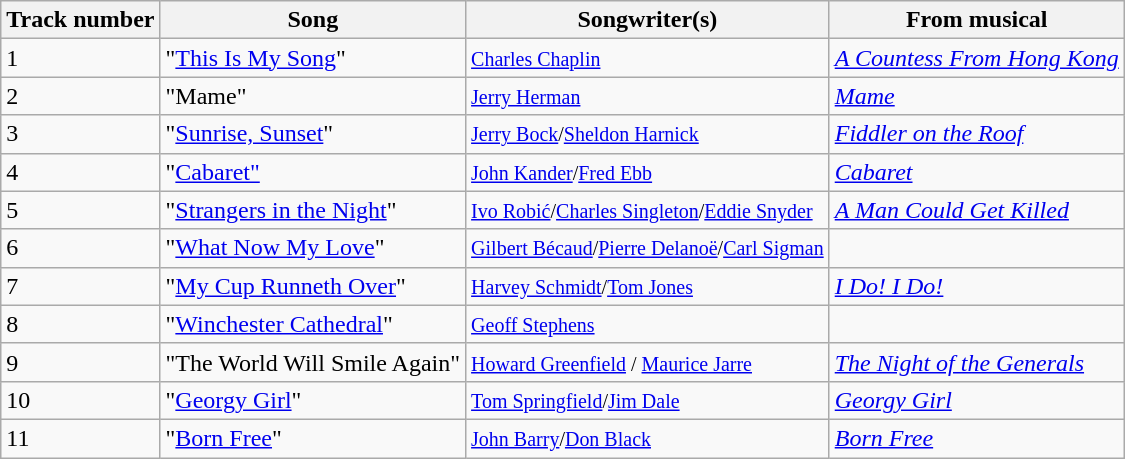<table class="wikitable">
<tr>
<th>Track number</th>
<th>Song</th>
<th>Songwriter(s)</th>
<th>From musical</th>
</tr>
<tr>
<td>1</td>
<td>"<a href='#'>This Is My Song</a>"</td>
<td><small><a href='#'>Charles Chaplin</a></small></td>
<td><em><a href='#'>A Countess From Hong Kong</a></em></td>
</tr>
<tr>
<td>2</td>
<td>"Mame"</td>
<td><small><a href='#'>Jerry Herman</a></small></td>
<td><em><a href='#'>Mame</a></em></td>
</tr>
<tr>
<td>3</td>
<td>"<a href='#'>Sunrise, Sunset</a>"</td>
<td><small><a href='#'>Jerry Bock</a>/<a href='#'>Sheldon Harnick</a></small></td>
<td><em><a href='#'>Fiddler on the Roof</a></em></td>
</tr>
<tr>
<td>4</td>
<td>"<a href='#'>Cabaret"</a></td>
<td><small><a href='#'>John Kander</a>/<a href='#'>Fred Ebb</a></small></td>
<td><em><a href='#'>Cabaret</a></em></td>
</tr>
<tr>
<td>5</td>
<td>"<a href='#'>Strangers in the Night</a>"</td>
<td><small><a href='#'>Ivo Robić</a>/<a href='#'>Charles Singleton</a>/<a href='#'>Eddie Snyder</a></small></td>
<td><em><a href='#'>A Man Could Get Killed</a></em></td>
</tr>
<tr>
<td>6</td>
<td>"<a href='#'>What Now My Love</a>"</td>
<td><small><a href='#'>Gilbert Bécaud</a>/<a href='#'>Pierre Delanoë</a>/<a href='#'>Carl Sigman</a></small></td>
</tr>
<tr>
<td>7</td>
<td>"<a href='#'>My Cup Runneth Over</a>"</td>
<td><small><a href='#'>Harvey Schmidt</a>/<a href='#'>Tom Jones</a></small></td>
<td><em><a href='#'>I Do! I Do!</a></em></td>
</tr>
<tr>
<td>8</td>
<td>"<a href='#'>Winchester Cathedral</a>"</td>
<td><small><a href='#'>Geoff Stephens</a></small></td>
</tr>
<tr>
<td>9</td>
<td>"The World Will Smile Again"</td>
<td><small><a href='#'>Howard Greenfield</a> / <a href='#'>Maurice Jarre</a></small></td>
<td><em><a href='#'>The Night of the Generals</a></em></td>
</tr>
<tr>
<td>10</td>
<td>"<a href='#'>Georgy Girl</a>"</td>
<td><small><a href='#'>Tom Springfield</a>/<a href='#'>Jim Dale</a></small></td>
<td><em><a href='#'>Georgy Girl</a></em></td>
</tr>
<tr>
<td>11</td>
<td>"<a href='#'>Born Free</a>"</td>
<td><small><a href='#'>John Barry</a>/<a href='#'>Don Black</a></small></td>
<td><em><a href='#'>Born Free</a></em></td>
</tr>
</table>
